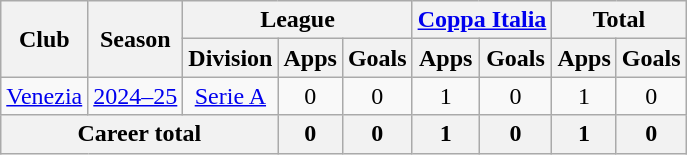<table class="wikitable" style="text-align:center">
<tr>
<th rowspan="2">Club</th>
<th rowspan="2">Season</th>
<th colspan="3">League</th>
<th colspan="2"><a href='#'>Coppa Italia</a></th>
<th colspan="2">Total</th>
</tr>
<tr>
<th>Division</th>
<th>Apps</th>
<th>Goals</th>
<th>Apps</th>
<th>Goals</th>
<th>Apps</th>
<th>Goals</th>
</tr>
<tr>
<td><a href='#'>Venezia</a></td>
<td><a href='#'>2024–25</a></td>
<td><a href='#'>Serie A</a></td>
<td>0</td>
<td>0</td>
<td>1</td>
<td>0</td>
<td>1</td>
<td>0</td>
</tr>
<tr>
<th colspan="3">Career total</th>
<th>0</th>
<th>0</th>
<th>1</th>
<th>0</th>
<th>1</th>
<th>0</th>
</tr>
</table>
